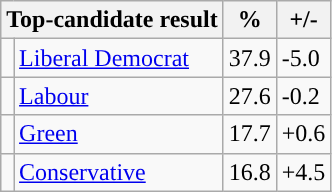<table class="wikitable">
<tr>
<th colspan="2">Top-candidate result</th>
<th>%</th>
<th>+/-</th>
</tr>
<tr>
<td style="background-color: "></td>
<td><a href='#'>Liberal Democrat</a></td>
<td>37.9</td>
<td>-5.0</td>
</tr>
<tr>
<td style="background-color: "></td>
<td><a href='#'>Labour</a></td>
<td>27.6</td>
<td>-0.2</td>
</tr>
<tr>
<td style="background-color: "></td>
<td><a href='#'>Green</a></td>
<td>17.7</td>
<td>+0.6</td>
</tr>
<tr>
<td style="background-color: "></td>
<td><a href='#'>Conservative</a></td>
<td>16.8</td>
<td>+4.5</td>
</tr>
</table>
